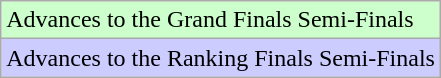<table class="wikitable">
<tr width=30px bgcolor="#ccffcc">
<td>Advances to the Grand Finals Semi-Finals</td>
</tr>
<tr width=10px bgcolor="#CCCCFF">
<td>Advances to the Ranking Finals Semi-Finals</td>
</tr>
</table>
